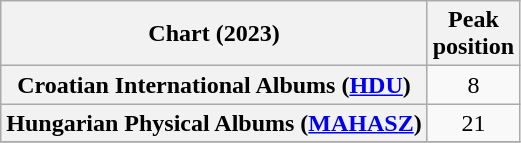<table class="wikitable sortable plainrowheaders" style="text-align:center;">
<tr>
<th scope="col">Chart (2023)</th>
<th scope="col">Peak<br>position</th>
</tr>
<tr>
<th scope="row">Croatian International Albums (<a href='#'>HDU</a>)</th>
<td>8</td>
</tr>
<tr>
<th scope="row">Hungarian Physical Albums (<a href='#'>MAHASZ</a>)</th>
<td>21</td>
</tr>
<tr>
</tr>
</table>
